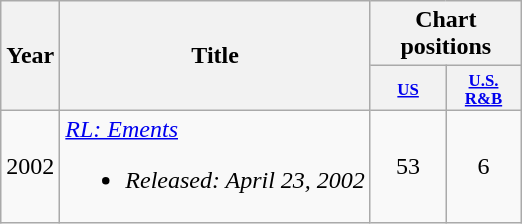<table class="wikitable">
<tr>
<th rowspan="2">Year</th>
<th rowspan="2">Title</th>
<th colspan="2">Chart positions</th>
</tr>
<tr>
<th style="width:4em;font-size:70%"><a href='#'>US</a></th>
<th style="width:4em;font-size:70%"><a href='#'>U.S. R&B</a></th>
</tr>
<tr>
<td>2002</td>
<td><em><a href='#'>RL: Ements</a><br><ul><li>Released: April 23, 2002</li></ul></td>
<td style="text-align:center;">53</td>
<td style="text-align:center;">6</td>
</tr>
</table>
